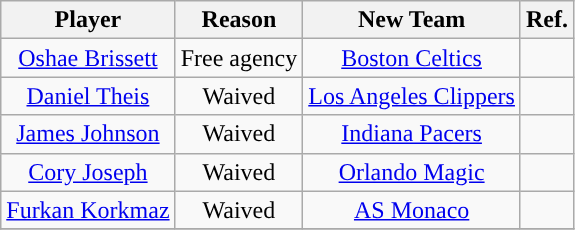<table class="wikitable sortable sortable" style="text-align: center">
<tr>
<th>Player</th>
<th>Reason</th>
<th>New Team</th>
<th>Ref.</th>
</tr>
<tr>
<td><a href='#'>Oshae Brissett</a></td>
<td>Free agency</td>
<td><a href='#'>Boston Celtics</a></td>
<td></td>
</tr>
<tr>
<td><a href='#'>Daniel Theis</a></td>
<td>Waived</td>
<td><a href='#'>Los Angeles Clippers</a></td>
<td></td>
</tr>
<tr>
<td><a href='#'>James Johnson</a></td>
<td>Waived</td>
<td><a href='#'>Indiana Pacers</a></td>
<td></td>
</tr>
<tr>
<td><a href='#'>Cory Joseph</a></td>
<td>Waived</td>
<td><a href='#'>Orlando Magic</a></td>
<td></td>
</tr>
<tr>
<td><a href='#'>Furkan Korkmaz</a></td>
<td>Waived</td>
<td><a href='#'>AS Monaco</a></td>
<td></td>
</tr>
<tr>
</tr>
</table>
